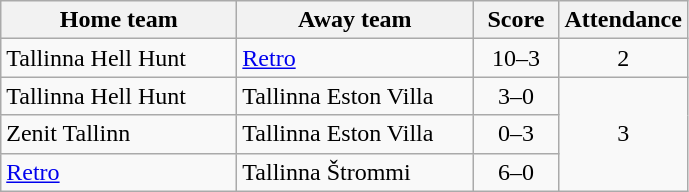<table class="wikitable">
<tr>
<th width=150px>Home team</th>
<th width=150px>Away team</th>
<th width=50px>Score</th>
<th width=50px>Attendance</th>
</tr>
<tr>
<td>Tallinna Hell Hunt</td>
<td><a href='#'>Retro</a></td>
<td align=center>10–3</td>
<td align=center rowspan=>2</td>
</tr>
<tr>
<td>Tallinna Hell Hunt</td>
<td>Tallinna Eston Villa</td>
<td align=center>3–0</td>
<td align=center rowspan=3>3</td>
</tr>
<tr>
<td>Zenit Tallinn</td>
<td>Tallinna Eston Villa</td>
<td align=center>0–3</td>
</tr>
<tr>
<td><a href='#'>Retro</a></td>
<td>Tallinna Štrommi</td>
<td align=center>6–0</td>
</tr>
</table>
